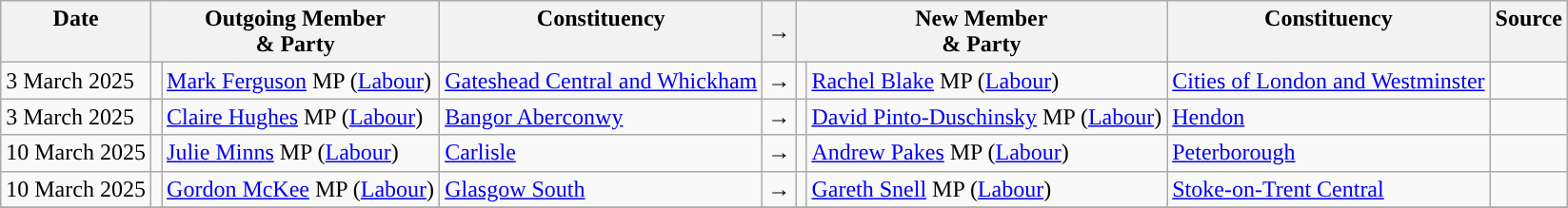<table class="wikitable">
<tr>
<th valign="top">Date</th>
<th colspan="2" valign="top">Outgoing Member<br>& Party</th>
<th valign="top">Constituency</th>
<th>→</th>
<th colspan="2" valign="top">New Member<br>& Party</th>
<th valign="top">Constituency</th>
<th valign="top">Source</th>
</tr>
<tr>
<td nowrap>3 March 2025</td>
<td style="color:inherit;background:"></td>
<td><a href='#'>Mark Ferguson</a> MP (<a href='#'>Labour</a>)</td>
<td><a href='#'>Gateshead Central and Whickham</a></td>
<td>→</td>
<td style="color:inherit;background:"></td>
<td><a href='#'>Rachel Blake</a> MP (<a href='#'>Labour</a>)</td>
<td><a href='#'>Cities of London and Westminster</a></td>
<td></td>
</tr>
<tr>
<td nowrap>3 March 2025</td>
<td style="color:inherit;background:"></td>
<td><a href='#'>Claire Hughes</a> MP (<a href='#'>Labour</a>)</td>
<td><a href='#'>Bangor Aberconwy</a></td>
<td>→</td>
<td style="color:inherit;background:"></td>
<td><a href='#'>David Pinto-Duschinsky</a> MP (<a href='#'>Labour</a>)</td>
<td><a href='#'>Hendon</a></td>
<td></td>
</tr>
<tr>
<td nowrap>10 March 2025</td>
<td style="color:inherit;background:"></td>
<td><a href='#'>Julie Minns</a> MP (<a href='#'>Labour</a>)</td>
<td><a href='#'>Carlisle</a></td>
<td>→</td>
<td style="color:inherit;background:"></td>
<td><a href='#'>Andrew Pakes</a> MP (<a href='#'>Labour</a>)</td>
<td><a href='#'>Peterborough</a></td>
<td></td>
</tr>
<tr>
<td nowrap>10 March 2025</td>
<td style="color:inherit;background:"></td>
<td><a href='#'>Gordon McKee</a> MP (<a href='#'>Labour</a>)</td>
<td><a href='#'>Glasgow South</a></td>
<td>→</td>
<td style="color:inherit;background:"></td>
<td><a href='#'>Gareth Snell</a> MP (<a href='#'>Labour</a>)</td>
<td><a href='#'>Stoke-on-Trent Central</a></td>
<td></td>
</tr>
<tr>
</tr>
</table>
